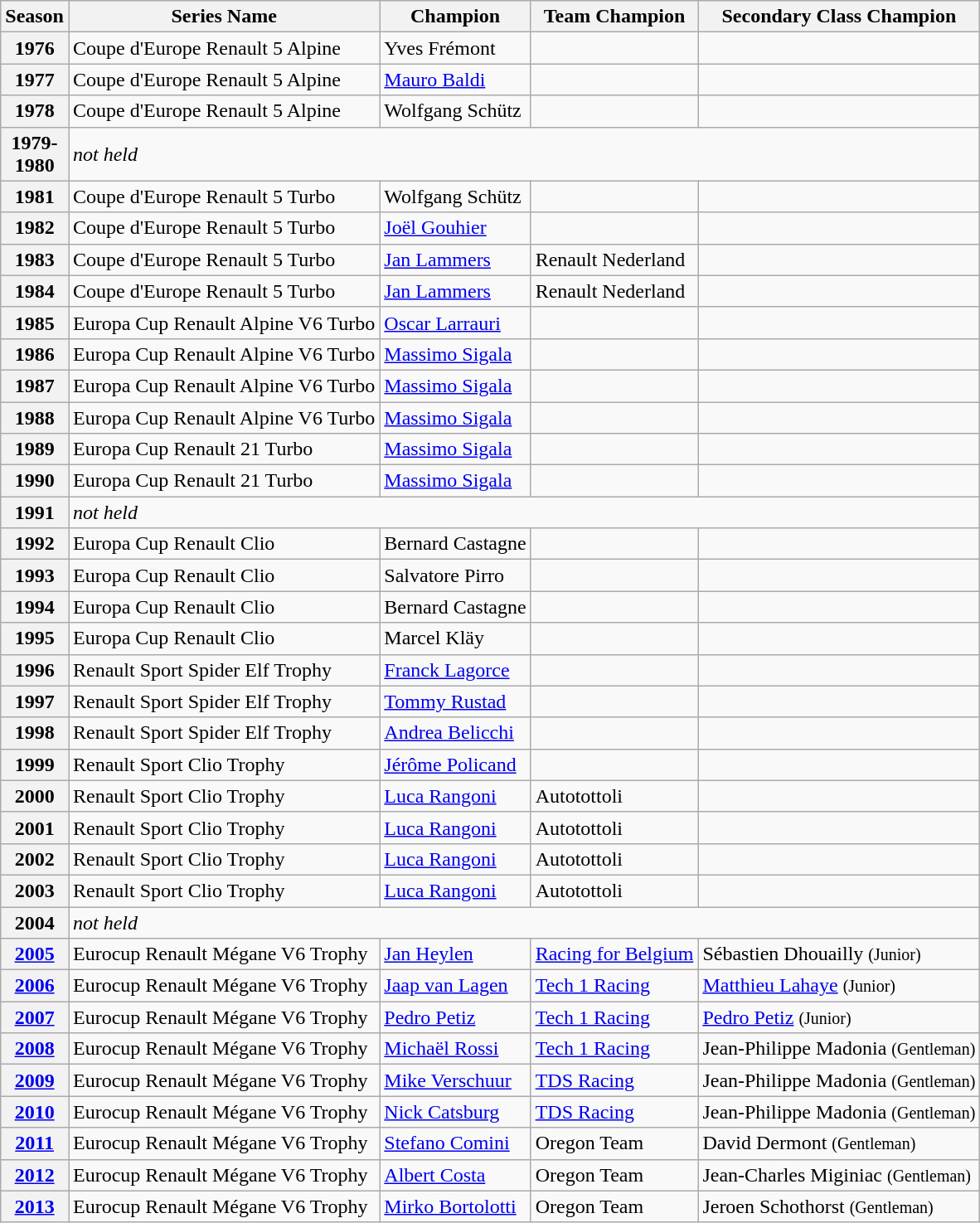<table class="wikitable">
<tr>
<th>Season</th>
<th>Series Name</th>
<th>Champion</th>
<th>Team Champion</th>
<th>Secondary Class Champion</th>
</tr>
<tr>
<th>1976</th>
<td>Coupe d'Europe Renault 5 Alpine</td>
<td> Yves Frémont</td>
<td></td>
<td></td>
</tr>
<tr>
<th>1977</th>
<td>Coupe d'Europe Renault 5 Alpine</td>
<td> <a href='#'>Mauro Baldi</a></td>
<td></td>
<td></td>
</tr>
<tr>
<th>1978</th>
<td>Coupe d'Europe Renault 5 Alpine</td>
<td> Wolfgang Schütz</td>
<td></td>
<td></td>
</tr>
<tr>
<th>1979-<br>1980</th>
<td colspan=4><em>not held</em></td>
</tr>
<tr>
<th>1981</th>
<td>Coupe d'Europe Renault 5 Turbo</td>
<td> Wolfgang Schütz</td>
<td></td>
<td></td>
</tr>
<tr>
<th>1982</th>
<td>Coupe d'Europe Renault 5 Turbo</td>
<td> <a href='#'>Joël Gouhier</a></td>
<td></td>
<td></td>
</tr>
<tr>
<th>1983</th>
<td>Coupe d'Europe Renault 5 Turbo</td>
<td> <a href='#'>Jan Lammers</a></td>
<td> Renault Nederland</td>
<td></td>
</tr>
<tr>
<th>1984</th>
<td>Coupe d'Europe Renault 5 Turbo</td>
<td> <a href='#'>Jan Lammers</a></td>
<td> Renault Nederland</td>
<td></td>
</tr>
<tr>
<th>1985</th>
<td>Europa Cup Renault Alpine V6 Turbo</td>
<td> <a href='#'>Oscar Larrauri</a></td>
<td></td>
<td></td>
</tr>
<tr>
<th>1986</th>
<td>Europa Cup Renault Alpine V6 Turbo</td>
<td> <a href='#'>Massimo Sigala</a></td>
<td></td>
<td></td>
</tr>
<tr>
<th>1987</th>
<td>Europa Cup Renault Alpine V6 Turbo</td>
<td> <a href='#'>Massimo Sigala</a></td>
<td></td>
<td></td>
</tr>
<tr>
<th>1988</th>
<td>Europa Cup Renault Alpine V6 Turbo</td>
<td> <a href='#'>Massimo Sigala</a></td>
<td></td>
<td></td>
</tr>
<tr>
<th>1989</th>
<td>Europa Cup Renault 21 Turbo</td>
<td> <a href='#'>Massimo Sigala</a></td>
<td></td>
<td></td>
</tr>
<tr>
<th>1990</th>
<td>Europa Cup Renault 21 Turbo</td>
<td> <a href='#'>Massimo Sigala</a></td>
<td></td>
<td></td>
</tr>
<tr>
<th>1991</th>
<td colspan=4><em>not held</em></td>
</tr>
<tr>
<th>1992</th>
<td>Europa Cup Renault Clio</td>
<td> Bernard Castagne</td>
<td></td>
<td></td>
</tr>
<tr>
<th>1993</th>
<td>Europa Cup Renault Clio</td>
<td> Salvatore Pirro</td>
<td></td>
<td></td>
</tr>
<tr>
<th>1994</th>
<td>Europa Cup Renault Clio</td>
<td> Bernard Castagne</td>
<td></td>
<td></td>
</tr>
<tr>
<th>1995</th>
<td>Europa Cup Renault Clio</td>
<td> Marcel Kläy</td>
<td></td>
<td></td>
</tr>
<tr>
<th>1996</th>
<td>Renault Sport Spider Elf Trophy</td>
<td> <a href='#'>Franck Lagorce</a></td>
<td></td>
<td></td>
</tr>
<tr>
<th>1997</th>
<td>Renault Sport Spider Elf Trophy</td>
<td> <a href='#'>Tommy Rustad</a></td>
<td></td>
<td></td>
</tr>
<tr>
<th>1998</th>
<td>Renault Sport Spider Elf Trophy</td>
<td> <a href='#'>Andrea Belicchi</a></td>
<td></td>
<td></td>
</tr>
<tr>
<th>1999</th>
<td>Renault Sport Clio Trophy</td>
<td> <a href='#'>Jérôme Policand</a></td>
<td></td>
<td></td>
</tr>
<tr>
<th>2000</th>
<td>Renault Sport Clio Trophy</td>
<td> <a href='#'>Luca Rangoni</a></td>
<td> Autotottoli</td>
<td></td>
</tr>
<tr>
<th>2001</th>
<td>Renault Sport Clio Trophy</td>
<td> <a href='#'>Luca Rangoni</a></td>
<td> Autotottoli</td>
<td></td>
</tr>
<tr>
<th>2002</th>
<td>Renault Sport Clio Trophy</td>
<td> <a href='#'>Luca Rangoni</a></td>
<td> Autotottoli</td>
<td></td>
</tr>
<tr>
<th>2003</th>
<td>Renault Sport Clio Trophy</td>
<td> <a href='#'>Luca Rangoni</a></td>
<td> Autotottoli</td>
<td></td>
</tr>
<tr>
<th>2004</th>
<td colspan=4><em>not held</em></td>
</tr>
<tr>
<th><a href='#'>2005</a></th>
<td>Eurocup Renault Mégane V6 Trophy</td>
<td> <a href='#'>Jan Heylen</a></td>
<td> <a href='#'>Racing for Belgium</a></td>
<td> Sébastien Dhouailly <small>(Junior)</small></td>
</tr>
<tr>
<th><a href='#'>2006</a></th>
<td>Eurocup Renault Mégane V6 Trophy</td>
<td> <a href='#'>Jaap van Lagen</a></td>
<td> <a href='#'>Tech 1 Racing</a></td>
<td> <a href='#'>Matthieu Lahaye</a> <small>(Junior)</small></td>
</tr>
<tr>
<th><a href='#'>2007</a></th>
<td>Eurocup Renault Mégane V6 Trophy</td>
<td> <a href='#'>Pedro Petiz</a></td>
<td> <a href='#'>Tech 1 Racing</a></td>
<td> <a href='#'>Pedro Petiz</a> <small>(Junior)</small></td>
</tr>
<tr>
<th><a href='#'>2008</a></th>
<td>Eurocup Renault Mégane V6 Trophy</td>
<td> <a href='#'>Michaël Rossi</a></td>
<td> <a href='#'>Tech 1 Racing</a></td>
<td> Jean-Philippe Madonia <small>(Gentleman)</small></td>
</tr>
<tr>
<th><a href='#'>2009</a></th>
<td>Eurocup Renault Mégane V6 Trophy</td>
<td> <a href='#'>Mike Verschuur</a></td>
<td> <a href='#'>TDS Racing</a></td>
<td> Jean-Philippe Madonia <small>(Gentleman)</small></td>
</tr>
<tr>
<th><a href='#'>2010</a></th>
<td>Eurocup Renault Mégane V6 Trophy</td>
<td> <a href='#'>Nick Catsburg</a></td>
<td> <a href='#'>TDS Racing</a></td>
<td> Jean-Philippe Madonia <small>(Gentleman)</small></td>
</tr>
<tr>
<th><a href='#'>2011</a></th>
<td>Eurocup Renault Mégane V6 Trophy</td>
<td> <a href='#'>Stefano Comini</a></td>
<td> Oregon Team</td>
<td> David Dermont <small>(Gentleman)</small></td>
</tr>
<tr>
<th><a href='#'>2012</a></th>
<td>Eurocup Renault Mégane V6 Trophy</td>
<td> <a href='#'>Albert Costa</a></td>
<td> Oregon Team</td>
<td> Jean-Charles Miginiac <small>(Gentleman)</small></td>
</tr>
<tr>
<th><a href='#'>2013</a></th>
<td>Eurocup Renault Mégane V6 Trophy</td>
<td> <a href='#'>Mirko Bortolotti</a></td>
<td> Oregon Team</td>
<td> Jeroen Schothorst <small>(Gentleman)</small></td>
</tr>
</table>
